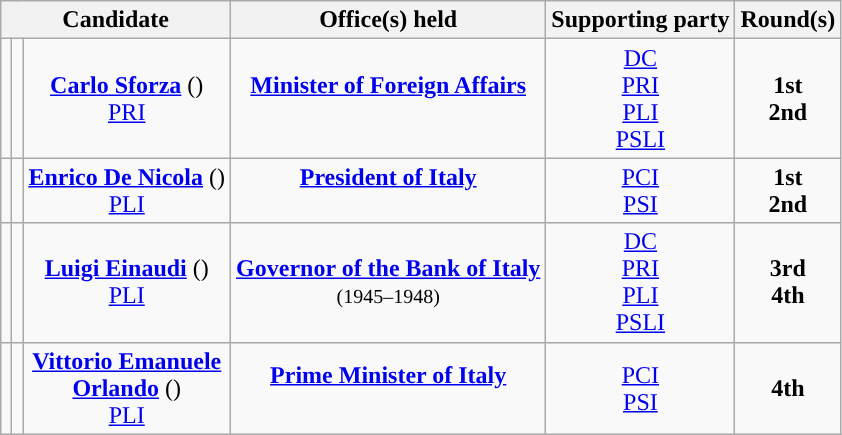<table class="wikitable" style="text-align:center;">
<tr>
<th colspan="3" style="width:;">Candidate</th>
<th>Office(s) held</th>
<th>Supporting party</th>
<th>Round(s)</th>
</tr>
<tr>
<td style="background-color:"></td>
<td></td>
<td><strong><a href='#'>Carlo Sforza</a></strong> ()<br><a href='#'>PRI</a></td>
<td><strong><a href='#'>Minister of Foreign Affairs</a></strong> <br><br></td>
<td><a href='#'>DC</a><br><a href='#'>PRI</a><br><a href='#'>PLI</a><br><a href='#'>PSLI</a></td>
<td><strong>1st<br> 2nd</strong></td>
</tr>
<tr>
<td style="background-color:"></td>
<td></td>
<td><strong><a href='#'>Enrico De Nicola</a></strong> ()<br><a href='#'>PLI</a></td>
<td><strong><a href='#'>President of Italy</a></strong> <br><br></td>
<td><a href='#'>PCI</a><br><a href='#'>PSI</a></td>
<td><strong>1st<br> 2nd</strong></td>
</tr>
<tr>
<td style="background-color:"></td>
<td></td>
<td><strong><a href='#'>Luigi Einaudi</a></strong> ()<br><a href='#'>PLI</a></td>
<td><strong><a href='#'>Governor of the Bank of Italy</a></strong><br><small>(1945–1948)</small><br></td>
<td><a href='#'>DC</a><br><a href='#'>PRI</a><br><a href='#'>PLI</a><br><a href='#'>PSLI</a></td>
<td><strong>3rd<br> 4th</strong></td>
</tr>
<tr>
<td style="background-color:"></td>
<td></td>
<td><strong><a href='#'>Vittorio Emanuele<br>Orlando</a></strong> ()<br><a href='#'>PLI</a></td>
<td><strong><a href='#'>Prime Minister of Italy</a></strong> <br><br></td>
<td><a href='#'>PCI</a><br><a href='#'>PSI</a></td>
<td><strong>4th</strong></td>
</tr>
</table>
